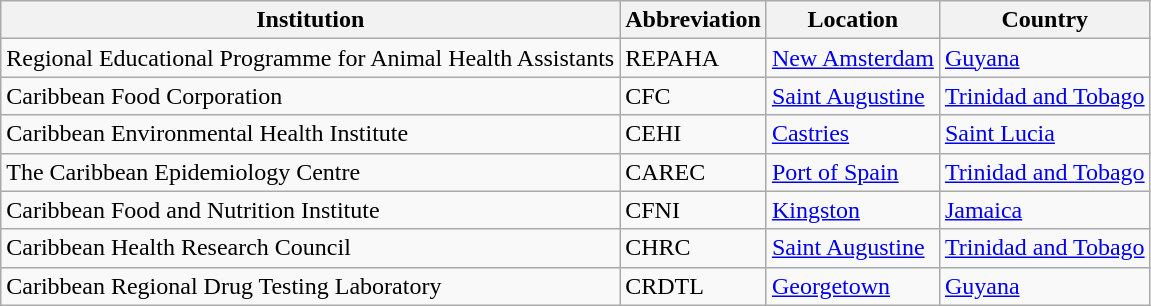<table class="wikitable sortable">
<tr>
<th>Institution</th>
<th>Abbreviation</th>
<th>Location</th>
<th>Country</th>
</tr>
<tr>
<td>Regional Educational Programme for Animal Health Assistants</td>
<td>REPAHA</td>
<td><a href='#'>New Amsterdam</a></td>
<td><a href='#'>Guyana</a></td>
</tr>
<tr>
<td>Caribbean Food Corporation</td>
<td>CFC</td>
<td><a href='#'>Saint Augustine</a></td>
<td><a href='#'>Trinidad and Tobago</a></td>
</tr>
<tr>
<td>Caribbean Environmental Health Institute</td>
<td>CEHI</td>
<td><a href='#'>Castries</a></td>
<td><a href='#'>Saint Lucia</a></td>
</tr>
<tr>
<td>The Caribbean Epidemiology Centre</td>
<td>CAREC</td>
<td><a href='#'>Port of Spain</a></td>
<td><a href='#'>Trinidad and Tobago</a></td>
</tr>
<tr>
<td>Caribbean Food and Nutrition Institute</td>
<td>CFNI</td>
<td><a href='#'>Kingston</a></td>
<td><a href='#'>Jamaica</a></td>
</tr>
<tr>
<td>Caribbean Health Research Council</td>
<td>CHRC</td>
<td><a href='#'>Saint Augustine</a></td>
<td><a href='#'>Trinidad and Tobago</a></td>
</tr>
<tr>
<td>Caribbean Regional Drug Testing Laboratory</td>
<td>CRDTL</td>
<td><a href='#'>Georgetown</a></td>
<td><a href='#'>Guyana</a></td>
</tr>
</table>
